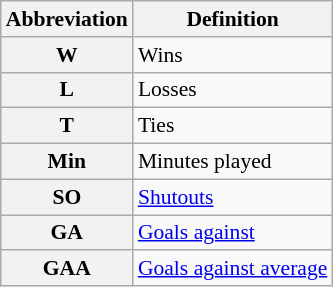<table class="wikitable" style="font-size:90%;">
<tr>
<th scope="col">Abbreviation</th>
<th scope="col">Definition</th>
</tr>
<tr>
<th scope="row">W</th>
<td>Wins</td>
</tr>
<tr>
<th scope="row">L</th>
<td>Losses</td>
</tr>
<tr>
<th scope="row">T</th>
<td>Ties</td>
</tr>
<tr>
<th scope="row">Min</th>
<td>Minutes played</td>
</tr>
<tr>
<th scope="row">SO</th>
<td><a href='#'>Shutouts</a></td>
</tr>
<tr>
<th scope="row">GA</th>
<td><a href='#'>Goals against</a></td>
</tr>
<tr>
<th scope="row">GAA</th>
<td><a href='#'>Goals against average</a></td>
</tr>
</table>
